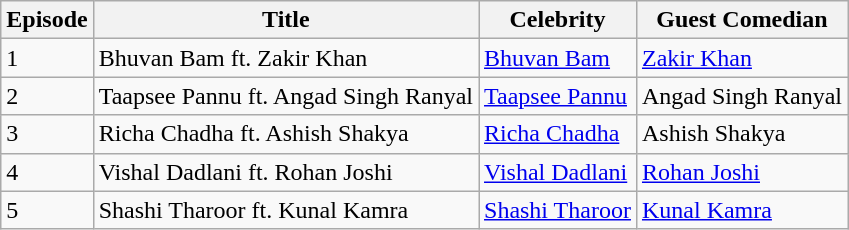<table class="wikitable">
<tr>
<th>Episode</th>
<th>Title</th>
<th>Celebrity</th>
<th>Guest Comedian</th>
</tr>
<tr>
<td>1</td>
<td>Bhuvan Bam ft. Zakir Khan</td>
<td><a href='#'>Bhuvan Bam</a></td>
<td><a href='#'>Zakir Khan</a></td>
</tr>
<tr>
<td>2</td>
<td>Taapsee Pannu ft. Angad Singh Ranyal</td>
<td><a href='#'>Taapsee Pannu</a></td>
<td>Angad Singh Ranyal</td>
</tr>
<tr>
<td>3</td>
<td>Richa Chadha ft. Ashish Shakya</td>
<td><a href='#'>Richa Chadha</a></td>
<td>Ashish Shakya</td>
</tr>
<tr>
<td>4</td>
<td>Vishal Dadlani ft. Rohan Joshi</td>
<td><a href='#'>Vishal Dadlani</a></td>
<td><a href='#'>Rohan Joshi</a></td>
</tr>
<tr>
<td>5</td>
<td>Shashi Tharoor ft. Kunal Kamra</td>
<td><a href='#'>Shashi Tharoor</a></td>
<td><a href='#'>Kunal Kamra</a></td>
</tr>
</table>
